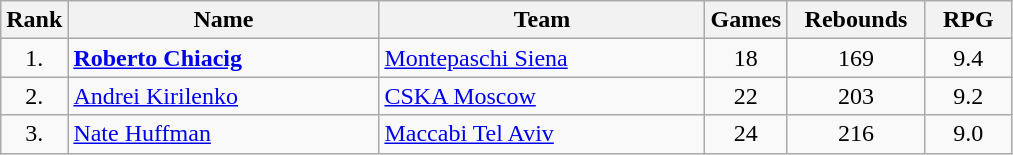<table class="wikitable" style="text-align: center;">
<tr>
<th>Rank</th>
<th width=200>Name</th>
<th width=210>Team</th>
<th>Games</th>
<th width=85>Rebounds</th>
<th width=50>RPG</th>
</tr>
<tr>
<td>1.</td>
<td align="left"> <strong><a href='#'>Roberto Chiacig</a></strong></td>
<td align="left"> <a href='#'>Montepaschi Siena</a></td>
<td>18</td>
<td>169</td>
<td>9.4</td>
</tr>
<tr>
<td>2.</td>
<td align="left"> <a href='#'>Andrei Kirilenko</a></td>
<td align="left"> <a href='#'>CSKA Moscow</a></td>
<td>22</td>
<td>203</td>
<td>9.2</td>
</tr>
<tr>
<td>3.</td>
<td align="left"> <a href='#'>Nate Huffman</a></td>
<td align="left"> <a href='#'>Maccabi Tel Aviv</a></td>
<td>24</td>
<td>216</td>
<td>9.0</td>
</tr>
</table>
